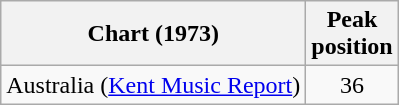<table class="wikitable">
<tr>
<th>Chart (1973)</th>
<th>Peak<br>position</th>
</tr>
<tr>
<td>Australia (<a href='#'>Kent Music Report</a>)</td>
<td style="text-align:center;">36</td>
</tr>
</table>
